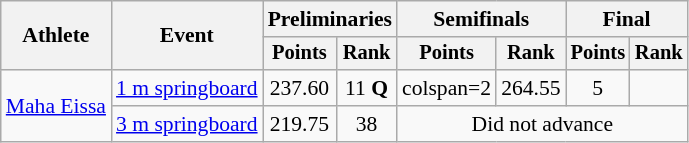<table class="wikitable" style="text-align:center; font-size:90%;">
<tr>
<th rowspan=2>Athlete</th>
<th rowspan=2>Event</th>
<th colspan=2>Preliminaries</th>
<th colspan=2>Semifinals</th>
<th colspan=2>Final</th>
</tr>
<tr style="font-size:95%">
<th>Points</th>
<th>Rank</th>
<th>Points</th>
<th>Rank</th>
<th>Points</th>
<th>Rank</th>
</tr>
<tr>
<td align=left rowspan=2><a href='#'>Maha Eissa</a></td>
<td align=left><a href='#'>1 m springboard</a></td>
<td>237.60</td>
<td>11 <strong>Q</strong></td>
<td>colspan=2 </td>
<td>264.55</td>
<td>5</td>
</tr>
<tr>
<td align=left><a href='#'>3 m springboard</a></td>
<td>219.75</td>
<td>38</td>
<td colspan=4>Did not advance</td>
</tr>
</table>
